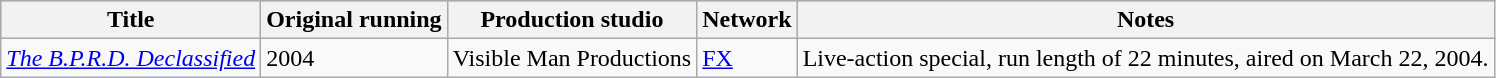<table class="wikitable sortable">
<tr style="background:#b0c4de;">
<th>Title</th>
<th>Original running</th>
<th>Production studio</th>
<th>Network</th>
<th>Notes</th>
</tr>
<tr>
<td><em><a href='#'>The B.P.R.D. Declassified</a></em></td>
<td>2004</td>
<td>Visible Man Productions</td>
<td><a href='#'>FX</a></td>
<td>Live-action special, run length of 22 minutes, aired on March 22, 2004.</td>
</tr>
</table>
